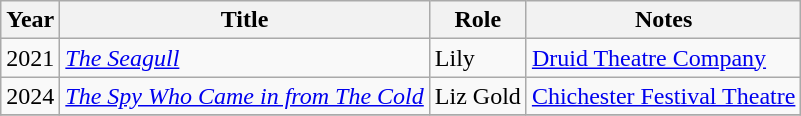<table class="wikitable">
<tr>
<th>Year</th>
<th>Title</th>
<th>Role</th>
<th>Notes</th>
</tr>
<tr>
<td>2021</td>
<td><em><a href='#'>The Seagull</a></em></td>
<td>Lily</td>
<td><a href='#'>Druid Theatre Company</a></td>
</tr>
<tr>
<td>2024</td>
<td><em><a href='#'>The Spy Who Came in from The Cold</a></em></td>
<td>Liz Gold</td>
<td><a href='#'>Chichester Festival Theatre</a></td>
</tr>
<tr>
</tr>
</table>
